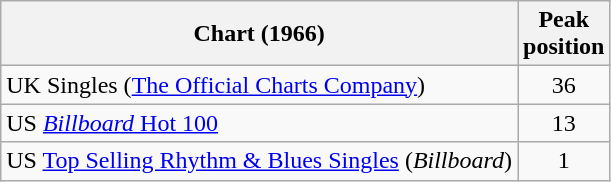<table class="wikitable sortable">
<tr>
<th>Chart (1966)</th>
<th>Peak<br>position</th>
</tr>
<tr>
<td>UK Singles (<a href='#'>The Official Charts Company</a>)</td>
<td align="center">36</td>
</tr>
<tr>
<td>US <a href='#'><em>Billboard</em> Hot 100</a></td>
<td align="center">13</td>
</tr>
<tr>
<td>US <a href='#'>Top Selling Rhythm & Blues Singles</a> (<em>Billboard</em>)</td>
<td align="center">1</td>
</tr>
</table>
